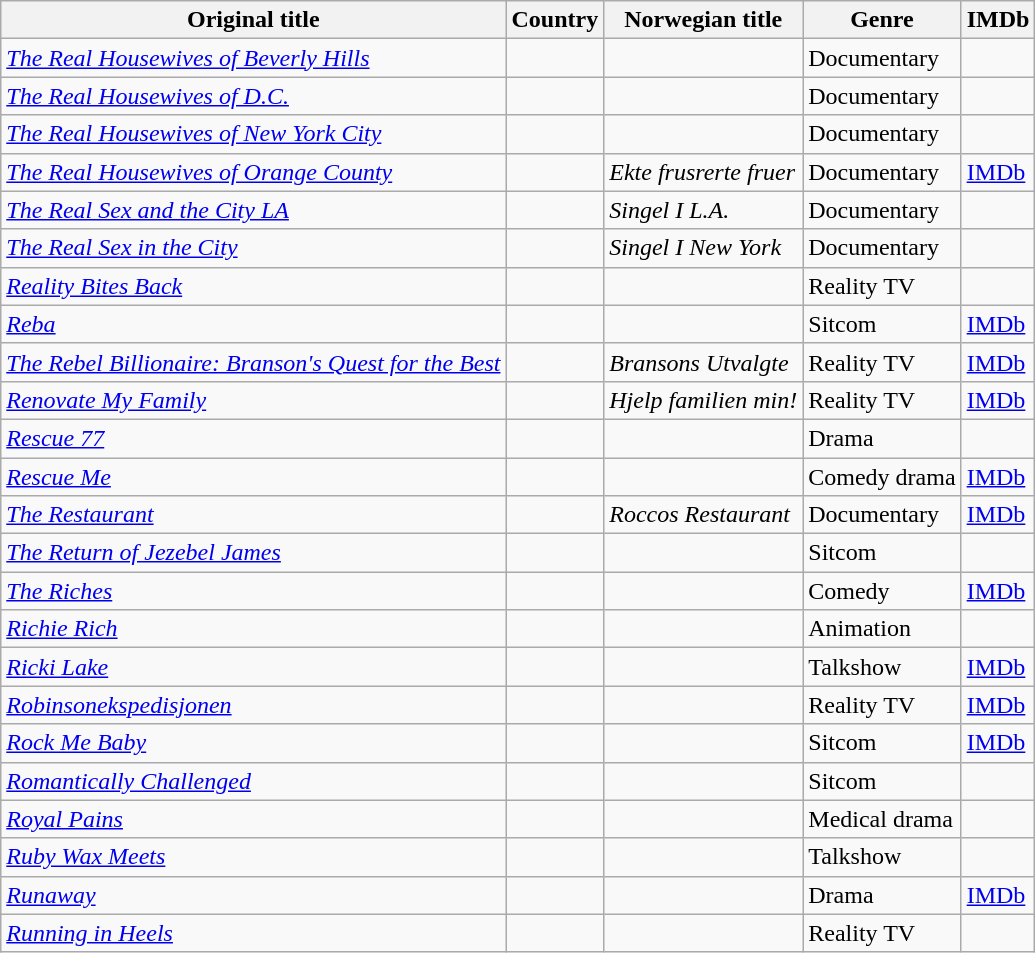<table class="wikitable">
<tr>
<th>Original title</th>
<th>Country</th>
<th>Norwegian title</th>
<th>Genre</th>
<th>IMDb</th>
</tr>
<tr>
<td><em><a href='#'>The Real Housewives of Beverly Hills</a></em> </td>
<td></td>
<td></td>
<td>Documentary</td>
<td></td>
</tr>
<tr>
<td><em><a href='#'>The Real Housewives of D.C.</a></em></td>
<td></td>
<td></td>
<td>Documentary</td>
<td></td>
</tr>
<tr>
<td><em><a href='#'>The Real Housewives of New York City</a></em></td>
<td></td>
<td></td>
<td>Documentary</td>
<td></td>
</tr>
<tr>
<td><em><a href='#'>The Real Housewives of Orange County</a></em></td>
<td></td>
<td><em>Ekte frusrerte fruer</em></td>
<td>Documentary</td>
<td><a href='#'>IMDb</a></td>
</tr>
<tr>
<td><em><a href='#'>The Real Sex and the City LA</a></em></td>
<td></td>
<td><em>Singel I L.A.</em></td>
<td>Documentary</td>
<td></td>
</tr>
<tr>
<td><em><a href='#'>The Real Sex in the City</a></em></td>
<td></td>
<td><em>Singel I New York</em></td>
<td>Documentary</td>
<td></td>
</tr>
<tr>
<td><em><a href='#'>Reality Bites Back</a></em></td>
<td></td>
<td></td>
<td>Reality TV</td>
<td></td>
</tr>
<tr>
<td><em><a href='#'>Reba</a></em></td>
<td></td>
<td></td>
<td>Sitcom</td>
<td><a href='#'>IMDb</a></td>
</tr>
<tr>
<td><em><a href='#'>The Rebel Billionaire: Branson's Quest for the Best</a></em></td>
<td></td>
<td><em>Bransons Utvalgte</em></td>
<td>Reality TV</td>
<td><a href='#'>IMDb</a></td>
</tr>
<tr>
<td><em><a href='#'>Renovate My Family</a></em></td>
<td></td>
<td><em>Hjelp familien min!</em></td>
<td>Reality TV</td>
<td><a href='#'>IMDb</a></td>
</tr>
<tr>
<td><em><a href='#'>Rescue 77</a></em></td>
<td></td>
<td></td>
<td>Drama</td>
<td></td>
</tr>
<tr>
<td><em><a href='#'>Rescue Me</a></em></td>
<td></td>
<td></td>
<td>Comedy drama</td>
<td><a href='#'>IMDb</a></td>
</tr>
<tr>
<td><em><a href='#'>The Restaurant</a></em></td>
<td></td>
<td><em>Roccos Restaurant</em></td>
<td>Documentary</td>
<td><a href='#'>IMDb</a></td>
</tr>
<tr>
<td><em><a href='#'>The Return of Jezebel James</a></em></td>
<td></td>
<td></td>
<td>Sitcom</td>
<td></td>
</tr>
<tr>
<td><em><a href='#'>The Riches</a></em></td>
<td></td>
<td></td>
<td>Comedy</td>
<td><a href='#'>IMDb</a></td>
</tr>
<tr>
<td><em><a href='#'>Richie Rich</a></em></td>
<td></td>
<td></td>
<td>Animation</td>
<td></td>
</tr>
<tr>
<td><em><a href='#'>Ricki Lake</a></em></td>
<td></td>
<td></td>
<td>Talkshow</td>
<td><a href='#'>IMDb</a></td>
</tr>
<tr>
<td><em><a href='#'>Robinsonekspedisjonen</a></em></td>
<td></td>
<td></td>
<td>Reality TV</td>
<td><a href='#'>IMDb</a></td>
</tr>
<tr>
<td><em><a href='#'>Rock Me Baby</a></em></td>
<td></td>
<td></td>
<td>Sitcom</td>
<td><a href='#'>IMDb</a></td>
</tr>
<tr>
<td><em><a href='#'>Romantically Challenged</a></em></td>
<td></td>
<td></td>
<td>Sitcom</td>
<td></td>
</tr>
<tr>
<td><em><a href='#'>Royal Pains</a></em></td>
<td></td>
<td></td>
<td>Medical drama</td>
<td></td>
</tr>
<tr>
<td><em><a href='#'>Ruby Wax Meets</a></em></td>
<td></td>
<td></td>
<td>Talkshow</td>
<td></td>
</tr>
<tr>
<td><em><a href='#'>Runaway</a></em></td>
<td></td>
<td></td>
<td>Drama</td>
<td><a href='#'>IMDb</a></td>
</tr>
<tr>
<td><em><a href='#'>Running in Heels</a></em></td>
<td></td>
<td></td>
<td>Reality TV</td>
<td></td>
</tr>
</table>
